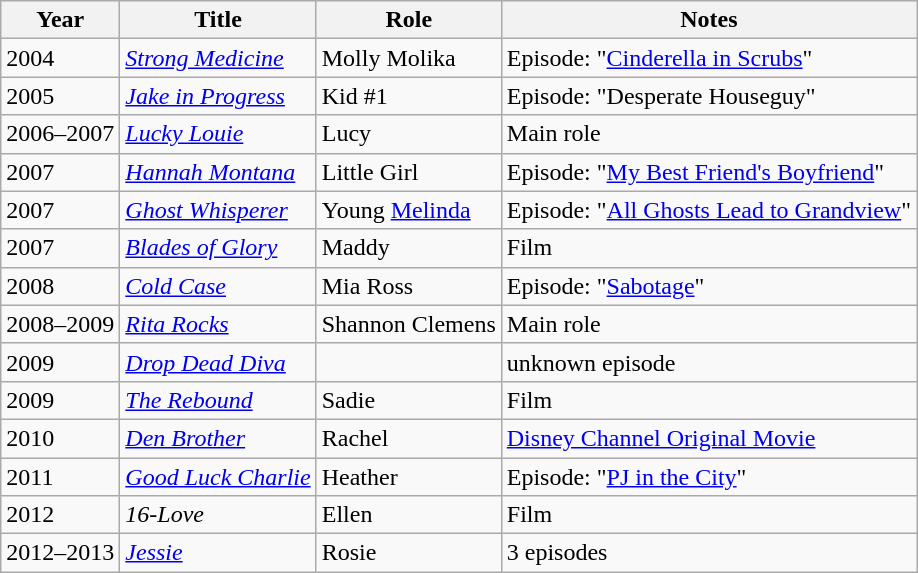<table class="wikitable sortable">
<tr>
<th>Year</th>
<th>Title</th>
<th>Role</th>
<th class="unsortable">Notes</th>
</tr>
<tr>
<td>2004</td>
<td><em><a href='#'>Strong Medicine</a></em></td>
<td>Molly Molika</td>
<td>Episode: "<a href='#'>Cinderella in Scrubs</a>"</td>
</tr>
<tr>
<td>2005</td>
<td><em><a href='#'>Jake in Progress</a></em></td>
<td>Kid #1</td>
<td>Episode: "Desperate Houseguy"</td>
</tr>
<tr>
<td>2006–2007</td>
<td><em><a href='#'>Lucky Louie</a></em></td>
<td>Lucy</td>
<td>Main role</td>
</tr>
<tr>
<td>2007</td>
<td><em><a href='#'>Hannah Montana</a></em></td>
<td>Little Girl</td>
<td>Episode: "<a href='#'>My Best Friend's Boyfriend</a>"</td>
</tr>
<tr>
<td>2007</td>
<td><em><a href='#'>Ghost Whisperer</a></em></td>
<td>Young <a href='#'>Melinda</a></td>
<td>Episode: "<a href='#'>All Ghosts Lead to Grandview</a>"</td>
</tr>
<tr>
<td>2007</td>
<td><em><a href='#'>Blades of Glory</a></em></td>
<td>Maddy</td>
<td>Film</td>
</tr>
<tr>
<td>2008</td>
<td><em><a href='#'>Cold Case</a></em></td>
<td>Mia Ross</td>
<td>Episode: "<a href='#'>Sabotage</a>"</td>
</tr>
<tr>
<td>2008–2009</td>
<td><em><a href='#'>Rita Rocks</a></em></td>
<td>Shannon Clemens</td>
<td>Main role</td>
</tr>
<tr>
<td>2009</td>
<td><em><a href='#'>Drop Dead Diva</a></em></td>
<td></td>
<td>unknown episode</td>
</tr>
<tr>
<td>2009</td>
<td><em><a href='#'>The Rebound</a></em></td>
<td>Sadie</td>
<td>Film</td>
</tr>
<tr>
<td>2010</td>
<td><em><a href='#'>Den Brother</a></em></td>
<td>Rachel</td>
<td><a href='#'>Disney Channel Original Movie</a></td>
</tr>
<tr>
<td>2011</td>
<td><em><a href='#'>Good Luck Charlie</a></em></td>
<td>Heather</td>
<td>Episode: "<a href='#'>PJ in the City</a>"</td>
</tr>
<tr>
<td>2012</td>
<td><em>16-Love</em></td>
<td>Ellen</td>
<td>Film</td>
</tr>
<tr>
<td>2012–2013</td>
<td><em><a href='#'>Jessie</a></em></td>
<td>Rosie</td>
<td>3 episodes</td>
</tr>
</table>
